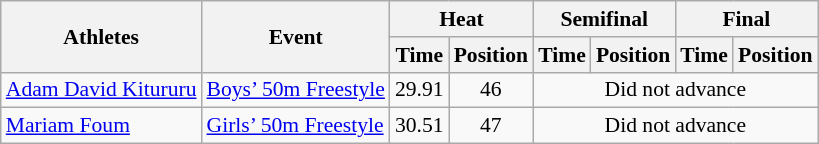<table class="wikitable" border="1" style="font-size:90%">
<tr>
<th rowspan=2>Athletes</th>
<th rowspan=2>Event</th>
<th colspan=2>Heat</th>
<th colspan=2>Semifinal</th>
<th colspan=2>Final</th>
</tr>
<tr>
<th>Time</th>
<th>Position</th>
<th>Time</th>
<th>Position</th>
<th>Time</th>
<th>Position</th>
</tr>
<tr>
<td rowspan=1><a href='#'>Adam David Kitururu</a></td>
<td><a href='#'>Boys’ 50m Freestyle</a></td>
<td align=center>29.91</td>
<td align=center>46</td>
<td colspan="4" align=center>Did not advance</td>
</tr>
<tr>
<td rowspan=1><a href='#'>Mariam Foum</a></td>
<td><a href='#'>Girls’ 50m Freestyle</a></td>
<td align=center>30.51</td>
<td align=center>47</td>
<td colspan="4" align=center>Did not advance</td>
</tr>
</table>
